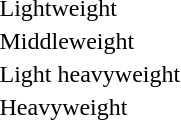<table>
<tr>
<td>Lightweight<br></td>
<td></td>
<td></td>
<td></td>
</tr>
<tr>
<td>Middleweight<br></td>
<td></td>
<td></td>
<td></td>
</tr>
<tr>
<td>Light heavyweight<br></td>
<td></td>
<td></td>
<td></td>
</tr>
<tr>
<td>Heavyweight<br></td>
<td></td>
<td></td>
<td></td>
</tr>
</table>
